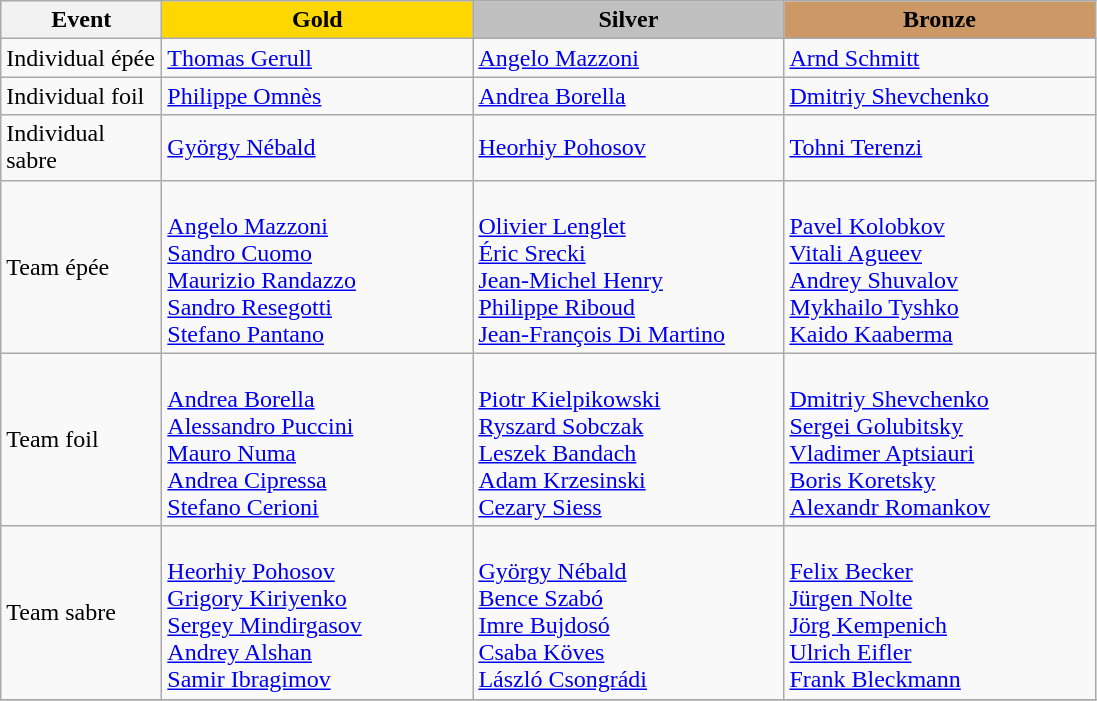<table class="wikitable">
<tr>
<th width="100">Event</th>
<th style="background-color:gold;" width="200"> Gold</th>
<th style="background-color:silver;" width="200"> Silver</th>
<th style="background-color:#CC9966;" width="200"> Bronze</th>
</tr>
<tr>
<td>Individual épée</td>
<td> <a href='#'>Thomas Gerull</a></td>
<td> <a href='#'>Angelo Mazzoni</a></td>
<td> <a href='#'>Arnd Schmitt</a></td>
</tr>
<tr>
<td>Individual foil</td>
<td> <a href='#'>Philippe Omnès</a></td>
<td> <a href='#'>Andrea Borella</a></td>
<td> <a href='#'>Dmitriy Shevchenko</a></td>
</tr>
<tr>
<td>Individual sabre</td>
<td> <a href='#'>György Nébald</a></td>
<td> <a href='#'>Heorhiy Pohosov</a></td>
<td> <a href='#'>Tohni Terenzi</a></td>
</tr>
<tr>
<td>Team épée</td>
<td> <br> <a href='#'>Angelo Mazzoni</a> <br> <a href='#'>Sandro Cuomo</a> <br> <a href='#'>Maurizio Randazzo</a> <br> <a href='#'>Sandro Resegotti</a> <br> <a href='#'>Stefano Pantano</a></td>
<td> <br> <a href='#'>Olivier Lenglet</a> <br> <a href='#'>Éric Srecki</a> <br> <a href='#'>Jean-Michel Henry</a> <br> <a href='#'>Philippe Riboud</a> <br> <a href='#'>Jean-François Di Martino</a></td>
<td> <br> <a href='#'>Pavel Kolobkov</a> <br> <a href='#'>Vitali Agueev</a> <br> <a href='#'>Andrey Shuvalov</a> <br> <a href='#'>Mykhailo Tyshko</a> <br> <a href='#'>Kaido Kaaberma</a></td>
</tr>
<tr>
<td>Team foil</td>
<td> <br> <a href='#'>Andrea Borella</a> <br> <a href='#'>Alessandro Puccini</a> <br> <a href='#'>Mauro Numa</a> <br> <a href='#'>Andrea Cipressa</a> <br> <a href='#'>Stefano Cerioni</a></td>
<td> <br> <a href='#'>Piotr Kielpikowski</a> <br> <a href='#'>Ryszard Sobczak</a> <br> <a href='#'>Leszek Bandach</a> <br> <a href='#'>Adam Krzesinski</a> <br> <a href='#'>Cezary Siess</a></td>
<td> <br> <a href='#'>Dmitriy Shevchenko</a> <br> <a href='#'>Sergei Golubitsky</a> <br> <a href='#'>Vladimer Aptsiauri</a> <br> <a href='#'>Boris Koretsky</a> <br> <a href='#'>Alexandr Romankov</a></td>
</tr>
<tr>
<td>Team sabre</td>
<td> <br> <a href='#'>Heorhiy Pohosov</a> <br> <a href='#'>Grigory Kiriyenko</a> <br> <a href='#'>Sergey Mindirgasov</a> <br> <a href='#'>Andrey Alshan</a> <br> <a href='#'>Samir Ibragimov</a></td>
<td> <br> <a href='#'>György Nébald</a> <br> <a href='#'>Bence Szabó</a> <br> <a href='#'>Imre Bujdosó</a> <br> <a href='#'>Csaba Köves</a> <br> <a href='#'>László Csongrádi</a></td>
<td> <br> <a href='#'>Felix Becker</a> <br> <a href='#'>Jürgen Nolte</a> <br> <a href='#'>Jörg Kempenich</a> <br> <a href='#'>Ulrich Eifler</a> <br> <a href='#'>Frank Bleckmann</a></td>
</tr>
<tr>
</tr>
</table>
